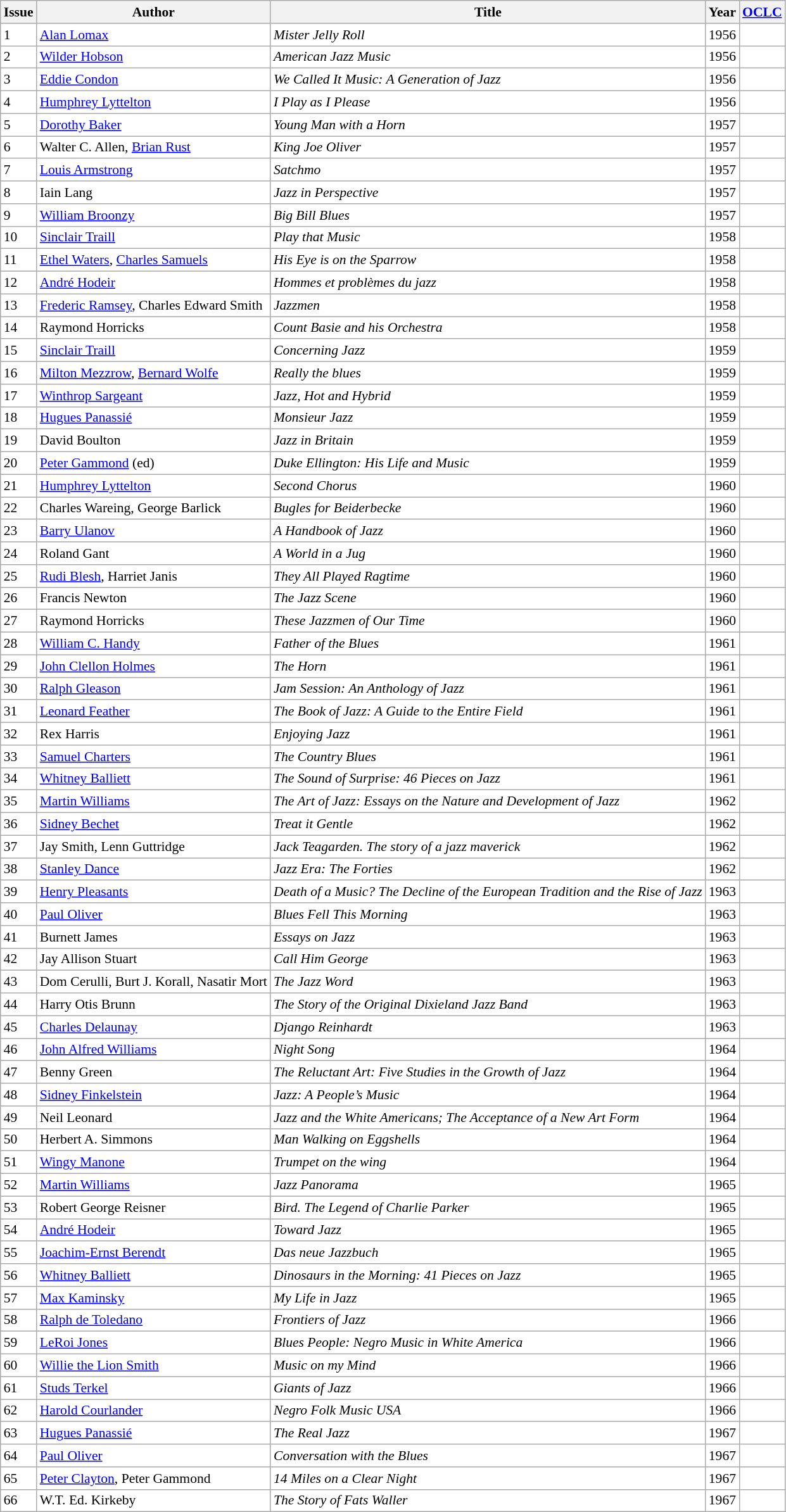<table class="wikitable collapsible sortable" border="0" cellpadding="1" style="color: black; background-color: #FFFFFF; font-size:90%; width="80%">
<tr>
<th>Issue</th>
<th>Author</th>
<th>Title</th>
<th>Year</th>
<th><a href='#'>OCLC</a></th>
</tr>
<tr>
<td>1</td>
<td><a href='#'>Alan Lomax</a></td>
<td><em>Mister Jelly Roll</em></td>
<td>1956</td>
<td></td>
</tr>
<tr>
<td>2</td>
<td><a href='#'>Wilder Hobson</a></td>
<td><em>American Jazz Music</em></td>
<td>1956</td>
<td></td>
</tr>
<tr>
<td>3</td>
<td><a href='#'>Eddie Condon</a></td>
<td><em>We Called It Music: A Generation of Jazz</em></td>
<td>1956</td>
<td></td>
</tr>
<tr>
<td>4</td>
<td><a href='#'>Humphrey Lyttelton</a></td>
<td><em>I Play as I Please</em></td>
<td>1956</td>
<td></td>
</tr>
<tr>
<td>5</td>
<td><a href='#'>Dorothy Baker</a></td>
<td><em>Young Man with a Horn</em></td>
<td>1957</td>
<td></td>
</tr>
<tr>
<td>6</td>
<td>Walter C. Allen, <a href='#'>Brian Rust</a></td>
<td><em>King Joe Oliver</em></td>
<td>1957</td>
<td></td>
</tr>
<tr>
<td>7</td>
<td><a href='#'>Louis Armstrong</a></td>
<td><em>Satchmo</em></td>
<td>1957</td>
<td></td>
</tr>
<tr>
<td>8</td>
<td>Iain Lang</td>
<td><em>Jazz in Perspective</em></td>
<td>1957</td>
<td></td>
</tr>
<tr>
<td>9</td>
<td><a href='#'>William Broonzy</a></td>
<td><em>Big Bill Blues</em></td>
<td>1957</td>
<td></td>
</tr>
<tr>
<td>10</td>
<td><a href='#'>Sinclair Traill</a></td>
<td><em>Play that Music</em></td>
<td>1958</td>
<td></td>
</tr>
<tr>
<td>11</td>
<td><a href='#'>Ethel Waters</a>, <a href='#'>Charles Samuels</a></td>
<td><em>His Eye is on the Sparrow</em></td>
<td>1958</td>
<td></td>
</tr>
<tr>
<td>12</td>
<td><a href='#'>André Hodeir</a></td>
<td><em>Hommes et problèmes du jazz</em></td>
<td>1958</td>
<td></td>
</tr>
<tr>
<td>13</td>
<td><a href='#'>Frederic Ramsey</a>, Charles Edward Smith</td>
<td><em>Jazzmen</em></td>
<td>1958</td>
<td></td>
</tr>
<tr>
<td>14</td>
<td>Raymond Horricks</td>
<td><em>Count Basie and his Orchestra</em></td>
<td>1958</td>
<td></td>
</tr>
<tr>
<td>15</td>
<td><a href='#'>Sinclair Traill</a></td>
<td><em>Concerning Jazz</em></td>
<td>1959</td>
<td></td>
</tr>
<tr>
<td>16</td>
<td><a href='#'>Milton Mezzrow</a>, <a href='#'>Bernard Wolfe</a></td>
<td><em>Really the blues</em></td>
<td>1959</td>
<td></td>
</tr>
<tr>
<td>17</td>
<td><a href='#'>Winthrop Sargeant</a></td>
<td><em>Jazz, Hot and Hybrid</em></td>
<td>1959</td>
<td></td>
</tr>
<tr>
<td>18</td>
<td><a href='#'>Hugues Panassié</a></td>
<td><em>Monsieur Jazz</em></td>
<td>1959</td>
<td></td>
</tr>
<tr>
<td>19</td>
<td>David Boulton</td>
<td><em>Jazz in Britain</em></td>
<td>1959</td>
<td></td>
</tr>
<tr>
<td>20</td>
<td><a href='#'>Peter Gammond</a> (ed)</td>
<td><em>Duke Ellington: His Life and Music</em></td>
<td>1959</td>
<td></td>
</tr>
<tr>
<td>21</td>
<td><a href='#'>Humphrey Lyttelton</a></td>
<td><em>Second Chorus</em></td>
<td>1960</td>
<td></td>
</tr>
<tr>
<td>22</td>
<td>Charles Wareing, George Barlick</td>
<td><em>Bugles for Beiderbecke</em></td>
<td>1960</td>
<td></td>
</tr>
<tr>
<td>23</td>
<td><a href='#'>Barry Ulanov</a></td>
<td><em>A Handbook of Jazz</em></td>
<td>1960</td>
<td></td>
</tr>
<tr>
<td>24</td>
<td>Roland Gant</td>
<td><em>A World in a Jug</em></td>
<td>1960</td>
<td></td>
</tr>
<tr>
<td>25</td>
<td><a href='#'>Rudi Blesh</a>, Harriet Janis</td>
<td><em>They All Played Ragtime</em></td>
<td>1960</td>
<td></td>
</tr>
<tr>
<td>26</td>
<td>Francis Newton</td>
<td><em>The Jazz Scene</em></td>
<td>1960</td>
<td></td>
</tr>
<tr>
<td>27</td>
<td>Raymond Horricks</td>
<td><em>These Jazzmen of Our Time</em></td>
<td>1960</td>
<td></td>
</tr>
<tr>
<td>28</td>
<td><a href='#'>William C. Handy</a></td>
<td><em>Father of the Blues</em></td>
<td>1961</td>
<td></td>
</tr>
<tr>
<td>29</td>
<td><a href='#'>John Clellon Holmes</a></td>
<td><em>The Horn</em></td>
<td>1961</td>
<td></td>
</tr>
<tr>
<td>30</td>
<td><a href='#'>Ralph Gleason</a></td>
<td><em>Jam Session: An Anthology of Jazz</em></td>
<td>1961</td>
<td></td>
</tr>
<tr>
<td>31</td>
<td><a href='#'>Leonard Feather</a></td>
<td><em>The Book of Jazz: A Guide to the Entire Field</em></td>
<td>1961</td>
<td></td>
</tr>
<tr>
<td>32</td>
<td>Rex Harris</td>
<td><em>Enjoying Jazz</em></td>
<td>1961</td>
<td></td>
</tr>
<tr>
<td>33</td>
<td><a href='#'>Samuel Charters</a></td>
<td><em>The Country Blues</em></td>
<td>1961</td>
<td></td>
</tr>
<tr>
<td>34</td>
<td><a href='#'>Whitney Balliett</a></td>
<td><em>The Sound of Surprise: 46 Pieces on Jazz</em></td>
<td>1961</td>
<td></td>
</tr>
<tr>
<td>35</td>
<td><a href='#'>Martin Williams</a></td>
<td><em>The Art of Jazz: Essays on the Nature and Development of Jazz</em></td>
<td>1962</td>
<td></td>
</tr>
<tr>
<td>36</td>
<td><a href='#'>Sidney Bechet</a></td>
<td><em>Treat it Gentle</em></td>
<td>1962</td>
<td></td>
</tr>
<tr>
<td>37</td>
<td>Jay Smith, Lenn Guttridge</td>
<td><em>Jack Teagarden. The story of a jazz maverick</em></td>
<td>1962</td>
<td></td>
</tr>
<tr>
<td>38</td>
<td><a href='#'>Stanley Dance</a></td>
<td><em>Jazz Era: The Forties</em></td>
<td>1962</td>
<td></td>
</tr>
<tr>
<td>39</td>
<td><a href='#'>Henry Pleasants</a></td>
<td><em>Death of a Music? The Decline of the European Tradition and the Rise of Jazz</em></td>
<td>1963</td>
<td></td>
</tr>
<tr>
<td>40</td>
<td><a href='#'>Paul Oliver</a></td>
<td><em>Blues Fell This Morning</em></td>
<td>1963</td>
<td></td>
</tr>
<tr>
<td>41</td>
<td>Burnett James</td>
<td><em>Essays on Jazz</em></td>
<td>1963</td>
<td></td>
</tr>
<tr>
<td>42</td>
<td>Jay Allison Stuart</td>
<td><em>Call Him George</em></td>
<td>1963</td>
<td></td>
</tr>
<tr>
<td>43</td>
<td>Dom Cerulli, Burt J. Korall, Nasatir Mort</td>
<td><em>The Jazz Word</em></td>
<td>1963</td>
<td></td>
</tr>
<tr>
<td>44</td>
<td>Harry Otis Brunn</td>
<td><em>The Story of the Original Dixieland Jazz Band</em></td>
<td>1963</td>
<td></td>
</tr>
<tr>
<td>45</td>
<td><a href='#'>Charles Delaunay</a></td>
<td><em>Django Reinhardt</em></td>
<td>1963</td>
<td></td>
</tr>
<tr>
<td>46</td>
<td><a href='#'>John Alfred Williams</a></td>
<td><em>Night Song</em></td>
<td>1964</td>
<td></td>
</tr>
<tr>
<td>47</td>
<td>Benny Green</td>
<td><em>The Reluctant Art: Five Studies in the Growth of Jazz</em></td>
<td>1964</td>
<td></td>
</tr>
<tr>
<td>48</td>
<td><a href='#'>Sidney Finkelstein</a></td>
<td><em>Jazz: A People’s Music</em></td>
<td>1964</td>
<td></td>
</tr>
<tr>
<td>49</td>
<td>Neil Leonard</td>
<td><em>Jazz and the White Americans; The Acceptance of a New Art Form</em></td>
<td>1964</td>
<td></td>
</tr>
<tr>
<td>50</td>
<td>Herbert A. Simmons</td>
<td><em>Man Walking on Eggshells</em></td>
<td>1964</td>
<td></td>
</tr>
<tr>
<td>51</td>
<td><a href='#'>Wingy Manone</a></td>
<td><em>Trumpet on the wing</em></td>
<td>1964</td>
<td></td>
</tr>
<tr>
<td>52</td>
<td><a href='#'>Martin Williams</a></td>
<td><em>Jazz Panorama</em></td>
<td>1965</td>
<td></td>
</tr>
<tr>
<td>53</td>
<td>Robert George Reisner</td>
<td><em>Bird. The Legend of Charlie Parker</em></td>
<td>1965</td>
<td></td>
</tr>
<tr>
<td>54</td>
<td><a href='#'>André Hodeir</a></td>
<td><em>Toward Jazz</em></td>
<td>1965</td>
<td></td>
</tr>
<tr>
<td>55</td>
<td><a href='#'>Joachim-Ernst Berendt</a></td>
<td><em>Das neue Jazzbuch</em></td>
<td>1965</td>
<td></td>
</tr>
<tr>
<td>56</td>
<td><a href='#'>Whitney Balliett</a></td>
<td><em>Dinosaurs in the Morning: 41 Pieces on Jazz</em></td>
<td>1965</td>
<td></td>
</tr>
<tr>
<td>57</td>
<td><a href='#'>Max Kaminsky</a></td>
<td><em>My Life in Jazz</em></td>
<td>1965</td>
<td></td>
</tr>
<tr>
<td>58</td>
<td><a href='#'>Ralph de Toledano</a></td>
<td><em>Frontiers of Jazz</em></td>
<td>1966</td>
<td></td>
</tr>
<tr>
<td>59</td>
<td><a href='#'>LeRoi Jones</a></td>
<td><em>Blues People: Negro Music in White America</em></td>
<td>1966</td>
<td></td>
</tr>
<tr>
<td>60</td>
<td><a href='#'>Willie the Lion Smith</a></td>
<td><em>Music on my Mind</em></td>
<td>1966</td>
<td></td>
</tr>
<tr>
<td>61</td>
<td><a href='#'>Studs Terkel</a></td>
<td><em>Giants of Jazz</em></td>
<td>1966</td>
<td></td>
</tr>
<tr>
<td>62</td>
<td><a href='#'>Harold Courlander</a></td>
<td><em>Negro Folk Music USA</em></td>
<td>1966</td>
<td></td>
</tr>
<tr>
<td>63</td>
<td><a href='#'>Hugues Panassié</a></td>
<td><em>The Real Jazz</em></td>
<td>1967</td>
<td></td>
</tr>
<tr>
<td>64</td>
<td><a href='#'>Paul Oliver</a></td>
<td><em>Conversation with the Blues</em></td>
<td>1967</td>
<td></td>
</tr>
<tr>
<td>65</td>
<td><a href='#'>Peter Clayton</a>, Peter Gammond</td>
<td><em>14 Miles on a Clear Night</em></td>
<td>1967</td>
<td></td>
</tr>
<tr>
<td>66</td>
<td>W.T. Ed. Kirkeby</td>
<td><em>The Story of Fats Waller</em></td>
<td>1967</td>
<td></td>
</tr>
</table>
